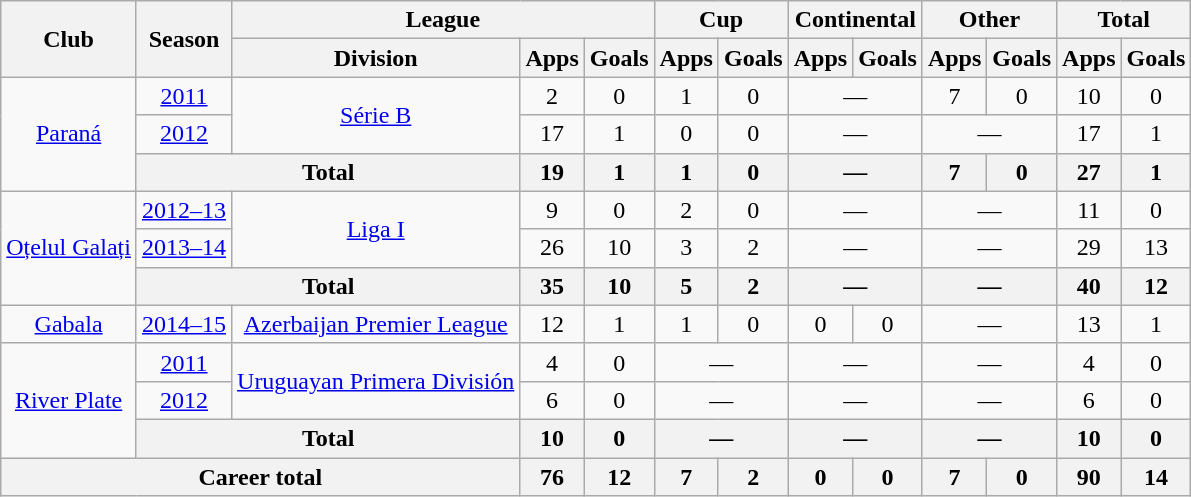<table class="wikitable" style="text-align:center">
<tr>
<th rowspan="2">Club</th>
<th rowspan="2">Season</th>
<th colspan="3">League</th>
<th colspan="2">Cup</th>
<th colspan="2">Continental</th>
<th colspan="2">Other</th>
<th colspan="2">Total</th>
</tr>
<tr>
<th>Division</th>
<th>Apps</th>
<th>Goals</th>
<th>Apps</th>
<th>Goals</th>
<th>Apps</th>
<th>Goals</th>
<th>Apps</th>
<th>Goals</th>
<th>Apps</th>
<th>Goals</th>
</tr>
<tr>
<td rowspan="3"><a href='#'>Paraná</a></td>
<td><a href='#'>2011</a></td>
<td rowspan="2"><a href='#'>Série B</a></td>
<td>2</td>
<td>0</td>
<td>1</td>
<td>0</td>
<td colspan="2">—</td>
<td>7</td>
<td>0</td>
<td>10</td>
<td>0</td>
</tr>
<tr>
<td><a href='#'>2012</a></td>
<td>17</td>
<td>1</td>
<td>0</td>
<td>0</td>
<td colspan="2">—</td>
<td colspan="2">—</td>
<td>17</td>
<td>1</td>
</tr>
<tr>
<th colspan="2">Total</th>
<th>19</th>
<th>1</th>
<th>1</th>
<th>0</th>
<th colspan="2">—</th>
<th>7</th>
<th>0</th>
<th>27</th>
<th>1</th>
</tr>
<tr>
<td rowspan="3"><a href='#'>Oțelul Galați</a></td>
<td><a href='#'>2012–13</a></td>
<td rowspan="2"><a href='#'>Liga I</a></td>
<td>9</td>
<td>0</td>
<td>2</td>
<td>0</td>
<td colspan="2">—</td>
<td colspan="2">—</td>
<td>11</td>
<td>0</td>
</tr>
<tr>
<td><a href='#'>2013–14</a></td>
<td>26</td>
<td>10</td>
<td>3</td>
<td>2</td>
<td colspan="2">—</td>
<td colspan="2">—</td>
<td>29</td>
<td>13</td>
</tr>
<tr>
<th colspan="2">Total</th>
<th>35</th>
<th>10</th>
<th>5</th>
<th>2</th>
<th colspan="2">—</th>
<th colspan="2">—</th>
<th>40</th>
<th>12</th>
</tr>
<tr>
<td><a href='#'>Gabala</a></td>
<td><a href='#'>2014–15</a></td>
<td><a href='#'>Azerbaijan Premier League</a></td>
<td>12</td>
<td>1</td>
<td>1</td>
<td>0</td>
<td>0</td>
<td>0</td>
<td colspan="2">—</td>
<td>13</td>
<td>1</td>
</tr>
<tr>
<td rowspan="3"><a href='#'>River Plate</a></td>
<td><a href='#'>2011</a></td>
<td rowspan="2"><a href='#'>Uruguayan Primera División</a></td>
<td>4</td>
<td>0</td>
<td colspan="2">—</td>
<td colspan="2">—</td>
<td colspan="2">—</td>
<td>4</td>
<td>0</td>
</tr>
<tr>
<td><a href='#'>2012</a></td>
<td>6</td>
<td>0</td>
<td colspan="2">—</td>
<td colspan="2">—</td>
<td colspan="2">—</td>
<td>6</td>
<td>0</td>
</tr>
<tr>
<th colspan="2">Total</th>
<th>10</th>
<th>0</th>
<th colspan="2">—</th>
<th colspan="2">—</th>
<th colspan="2">—</th>
<th>10</th>
<th>0</th>
</tr>
<tr>
<th colspan="3">Career total</th>
<th>76</th>
<th>12</th>
<th>7</th>
<th>2</th>
<th>0</th>
<th>0</th>
<th>7</th>
<th>0</th>
<th>90</th>
<th>14</th>
</tr>
</table>
